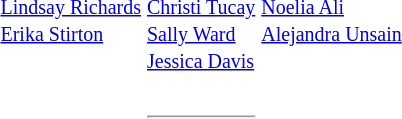<table>
<tr>
<th scope=row style="text-align:left"></th>
<td><br><small><a href='#'>Lindsay Richards</a><br><a href='#'>Erika Stirton</a><br> </small></td>
<td><br><small><a href='#'>Christi Tucay</a><br><a href='#'>Sally Ward</a><br><a href='#'>Jessica Davis</a></small></td>
<td><br><small><a href='#'>Noelia Ali</a><br><a href='#'>Alejandra Unsain</a><br> </small></td>
</tr>
<tr>
<th scope=row style="text-align:left"></th>
<td></td>
<td></td>
<td></td>
</tr>
<tr>
<th scope=row style="text-align:left"></th>
<td></td>
<td></td>
<td></td>
</tr>
<tr>
<th scope=row style="text-align:left"></th>
<td></td>
<td></td>
<td></td>
</tr>
<tr>
<th scope=row style="text-align:left"></th>
<td></td>
<td></td>
<td></td>
</tr>
<tr>
<th scope=row style="text-align:left"></th>
<td></td>
<td><hr></td>
<td></td>
</tr>
</table>
